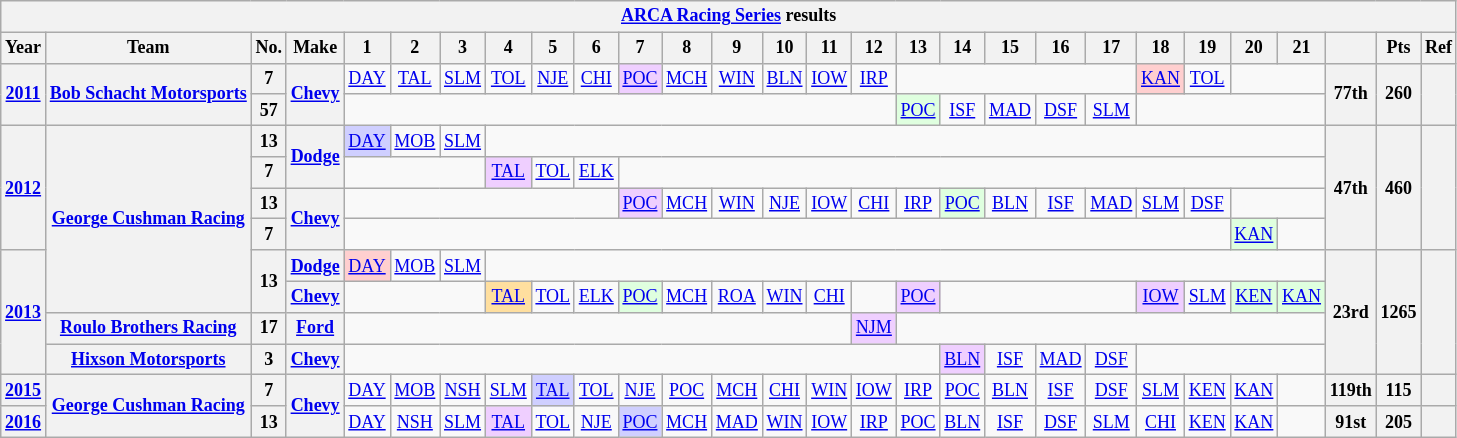<table class="wikitable" style="text-align:center; font-size:75%">
<tr>
<th colspan=48><a href='#'>ARCA Racing Series</a> results</th>
</tr>
<tr>
<th>Year</th>
<th>Team</th>
<th>No.</th>
<th>Make</th>
<th>1</th>
<th>2</th>
<th>3</th>
<th>4</th>
<th>5</th>
<th>6</th>
<th>7</th>
<th>8</th>
<th>9</th>
<th>10</th>
<th>11</th>
<th>12</th>
<th>13</th>
<th>14</th>
<th>15</th>
<th>16</th>
<th>17</th>
<th>18</th>
<th>19</th>
<th>20</th>
<th>21</th>
<th></th>
<th>Pts</th>
<th>Ref</th>
</tr>
<tr>
<th rowspan=2><a href='#'>2011</a></th>
<th rowspan=2><a href='#'>Bob Schacht Motorsports</a></th>
<th>7</th>
<th rowspan=2><a href='#'>Chevy</a></th>
<td><a href='#'>DAY</a></td>
<td><a href='#'>TAL</a></td>
<td><a href='#'>SLM</a></td>
<td><a href='#'>TOL</a></td>
<td><a href='#'>NJE</a></td>
<td><a href='#'>CHI</a></td>
<td style="background:#EFCFFF;"><a href='#'>POC</a><br></td>
<td><a href='#'>MCH</a></td>
<td><a href='#'>WIN</a></td>
<td><a href='#'>BLN</a></td>
<td><a href='#'>IOW</a></td>
<td><a href='#'>IRP</a></td>
<td colspan=5></td>
<td style="background:#FFCFCF;"><a href='#'>KAN</a><br></td>
<td><a href='#'>TOL</a></td>
<td colspan=2></td>
<th rowspan=2>77th</th>
<th rowspan=2>260</th>
<th rowspan=2></th>
</tr>
<tr>
<th>57</th>
<td colspan=12></td>
<td style="background:#DFFFDF;"><a href='#'>POC</a><br></td>
<td><a href='#'>ISF</a></td>
<td><a href='#'>MAD</a></td>
<td><a href='#'>DSF</a></td>
<td><a href='#'>SLM</a></td>
<td colspan=4></td>
</tr>
<tr>
<th rowspan=4><a href='#'>2012</a></th>
<th rowspan=6><a href='#'>George Cushman Racing</a></th>
<th>13</th>
<th rowspan=2><a href='#'>Dodge</a></th>
<td style="background:#CFCFFF;"><a href='#'>DAY</a><br></td>
<td><a href='#'>MOB</a></td>
<td><a href='#'>SLM</a></td>
<td colspan=18></td>
<th rowspan=4>47th</th>
<th rowspan=4>460</th>
<th rowspan=4></th>
</tr>
<tr>
<th>7</th>
<td colspan=3></td>
<td style="background:#EFCFFF;"><a href='#'>TAL</a><br></td>
<td><a href='#'>TOL</a></td>
<td><a href='#'>ELK</a></td>
<td colspan=15></td>
</tr>
<tr>
<th>13</th>
<th rowspan=2><a href='#'>Chevy</a></th>
<td colspan=6></td>
<td style="background:#EFCFFF;"><a href='#'>POC</a><br></td>
<td><a href='#'>MCH</a></td>
<td><a href='#'>WIN</a></td>
<td><a href='#'>NJE</a></td>
<td><a href='#'>IOW</a></td>
<td><a href='#'>CHI</a></td>
<td><a href='#'>IRP</a></td>
<td style="background:#DFFFDF;"><a href='#'>POC</a><br></td>
<td><a href='#'>BLN</a></td>
<td><a href='#'>ISF</a></td>
<td><a href='#'>MAD</a></td>
<td><a href='#'>SLM</a></td>
<td><a href='#'>DSF</a></td>
<td colspan=2></td>
</tr>
<tr>
<th>7</th>
<td colspan=19></td>
<td style="background:#DFFFDF;"><a href='#'>KAN</a><br></td>
<td></td>
</tr>
<tr>
<th rowspan=4><a href='#'>2013</a></th>
<th rowspan=2>13</th>
<th><a href='#'>Dodge</a></th>
<td style="background:#FFCFCF;"><a href='#'>DAY</a><br></td>
<td><a href='#'>MOB</a></td>
<td><a href='#'>SLM</a></td>
<td colspan=18></td>
<th rowspan=4>23rd</th>
<th rowspan=4>1265</th>
<th rowspan=4></th>
</tr>
<tr>
<th><a href='#'>Chevy</a></th>
<td colspan=3></td>
<td style="background:#FFDF9F;"><a href='#'>TAL</a><br></td>
<td><a href='#'>TOL</a></td>
<td><a href='#'>ELK</a></td>
<td style="background:#DFFFDF;"><a href='#'>POC</a><br></td>
<td><a href='#'>MCH</a></td>
<td><a href='#'>ROA</a></td>
<td><a href='#'>WIN</a></td>
<td><a href='#'>CHI</a></td>
<td></td>
<td style="background:#EFCFFF;"><a href='#'>POC</a><br></td>
<td colspan=4></td>
<td style="background:#EFCFFF;"><a href='#'>IOW</a><br></td>
<td><a href='#'>SLM</a></td>
<td style="background:#DFFFDF;"><a href='#'>KEN</a><br></td>
<td style="background:#DFFFDF;"><a href='#'>KAN</a><br></td>
</tr>
<tr>
<th><a href='#'>Roulo Brothers Racing</a></th>
<th>17</th>
<th><a href='#'>Ford</a></th>
<td colspan=11></td>
<td style="background:#EFCFFF;"><a href='#'>NJM</a><br></td>
<td colspan=9></td>
</tr>
<tr>
<th><a href='#'>Hixson Motorsports</a></th>
<th>3</th>
<th><a href='#'>Chevy</a></th>
<td colspan=13></td>
<td style="background:#EFCFFF;"><a href='#'>BLN</a><br></td>
<td><a href='#'>ISF</a></td>
<td><a href='#'>MAD</a></td>
<td><a href='#'>DSF</a></td>
<td colspan=4></td>
</tr>
<tr>
<th><a href='#'>2015</a></th>
<th rowspan=2><a href='#'>George Cushman Racing</a></th>
<th>7</th>
<th rowspan=2><a href='#'>Chevy</a></th>
<td><a href='#'>DAY</a></td>
<td><a href='#'>MOB</a></td>
<td><a href='#'>NSH</a></td>
<td><a href='#'>SLM</a></td>
<td style="background:#CFCFFF;"><a href='#'>TAL</a><br></td>
<td><a href='#'>TOL</a></td>
<td><a href='#'>NJE</a></td>
<td><a href='#'>POC</a></td>
<td><a href='#'>MCH</a></td>
<td><a href='#'>CHI</a></td>
<td><a href='#'>WIN</a></td>
<td><a href='#'>IOW</a></td>
<td><a href='#'>IRP</a></td>
<td><a href='#'>POC</a></td>
<td><a href='#'>BLN</a></td>
<td><a href='#'>ISF</a></td>
<td><a href='#'>DSF</a></td>
<td><a href='#'>SLM</a></td>
<td><a href='#'>KEN</a></td>
<td><a href='#'>KAN</a></td>
<td></td>
<th>119th</th>
<th>115</th>
<th></th>
</tr>
<tr>
<th><a href='#'>2016</a></th>
<th>13</th>
<td><a href='#'>DAY</a></td>
<td><a href='#'>NSH</a></td>
<td><a href='#'>SLM</a></td>
<td style="background:#EFCFFF;"><a href='#'>TAL</a><br></td>
<td><a href='#'>TOL</a></td>
<td><a href='#'>NJE</a></td>
<td style="background:#CFCFFF;"><a href='#'>POC</a><br></td>
<td><a href='#'>MCH</a></td>
<td><a href='#'>MAD</a></td>
<td><a href='#'>WIN</a></td>
<td><a href='#'>IOW</a></td>
<td><a href='#'>IRP</a></td>
<td><a href='#'>POC</a></td>
<td><a href='#'>BLN</a></td>
<td><a href='#'>ISF</a></td>
<td><a href='#'>DSF</a></td>
<td><a href='#'>SLM</a></td>
<td><a href='#'>CHI</a></td>
<td><a href='#'>KEN</a></td>
<td><a href='#'>KAN</a></td>
<td></td>
<th>91st</th>
<th>205</th>
<th></th>
</tr>
</table>
